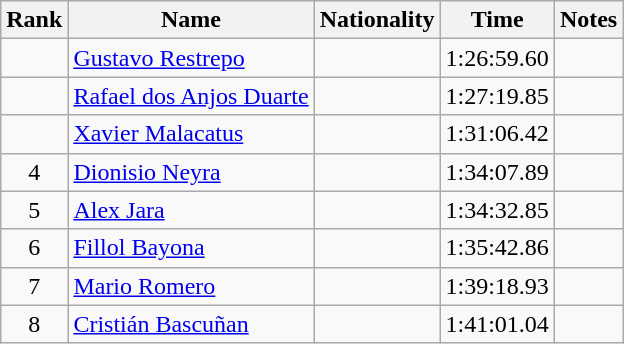<table class="wikitable sortable" style="text-align:center">
<tr>
<th>Rank</th>
<th>Name</th>
<th>Nationality</th>
<th>Time</th>
<th>Notes</th>
</tr>
<tr>
<td align=center></td>
<td align=left><a href='#'>Gustavo Restrepo</a></td>
<td align=left></td>
<td>1:26:59.60</td>
<td></td>
</tr>
<tr>
<td align=center></td>
<td align=left><a href='#'>Rafael dos Anjos Duarte</a></td>
<td align=left></td>
<td>1:27:19.85</td>
<td></td>
</tr>
<tr>
<td align=center></td>
<td align=left><a href='#'>Xavier Malacatus</a></td>
<td align=left></td>
<td>1:31:06.42</td>
<td></td>
</tr>
<tr>
<td align=center>4</td>
<td align=left><a href='#'>Dionisio Neyra</a></td>
<td align=left></td>
<td>1:34:07.89</td>
<td></td>
</tr>
<tr>
<td align=center>5</td>
<td align=left><a href='#'>Alex Jara</a></td>
<td align=left></td>
<td>1:34:32.85</td>
<td></td>
</tr>
<tr>
<td align=center>6</td>
<td align=left><a href='#'>Fillol Bayona</a></td>
<td align=left></td>
<td>1:35:42.86</td>
<td></td>
</tr>
<tr>
<td align=center>7</td>
<td align=left><a href='#'>Mario Romero</a></td>
<td align=left></td>
<td>1:39:18.93</td>
<td></td>
</tr>
<tr>
<td align=center>8</td>
<td align=left><a href='#'>Cristián Bascuñan</a></td>
<td align=left></td>
<td>1:41:01.04</td>
<td></td>
</tr>
</table>
